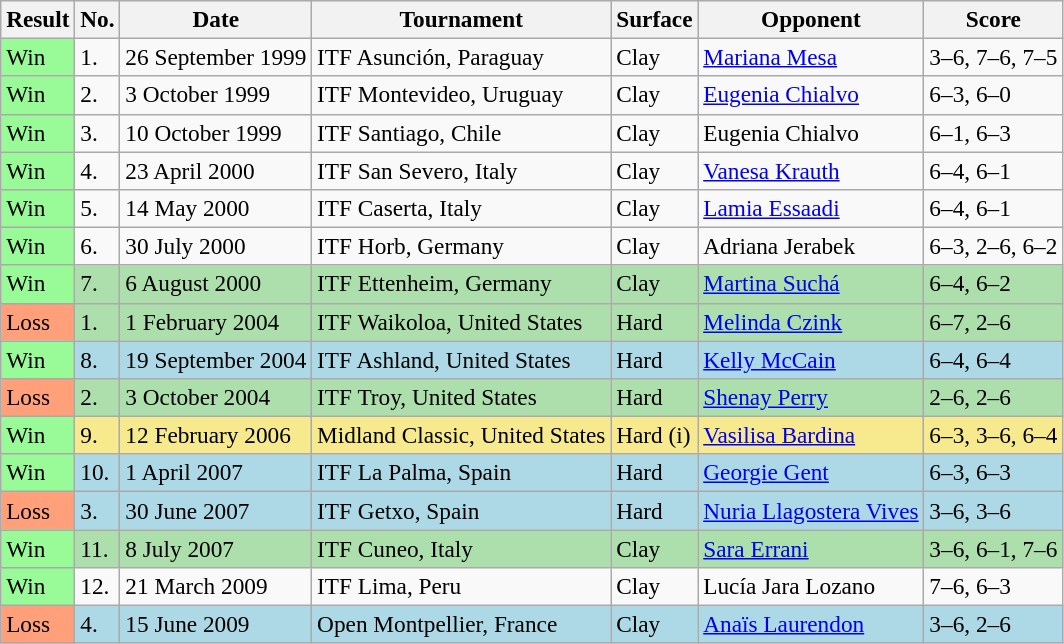<table class="sortable wikitable" style="font-size:97%;">
<tr>
<th>Result</th>
<th>No.</th>
<th>Date</th>
<th>Tournament</th>
<th>Surface</th>
<th>Opponent</th>
<th>Score</th>
</tr>
<tr>
<td style="background:#98fb98;">Win</td>
<td>1.</td>
<td>26 September 1999</td>
<td>ITF Asunción, Paraguay</td>
<td>Clay</td>
<td> <a href='#'>Mariana Mesa</a></td>
<td>3–6, 7–6, 7–5</td>
</tr>
<tr>
<td style="background:#98fb98;">Win</td>
<td>2.</td>
<td>3 October 1999</td>
<td>ITF Montevideo, Uruguay</td>
<td>Clay</td>
<td> <a href='#'>Eugenia Chialvo</a></td>
<td>6–3, 6–0</td>
</tr>
<tr>
<td style="background:#98fb98;">Win</td>
<td>3.</td>
<td>10 October 1999</td>
<td>ITF Santiago, Chile</td>
<td>Clay</td>
<td> Eugenia Chialvo</td>
<td>6–1, 6–3</td>
</tr>
<tr>
<td style="background:#98fb98;">Win</td>
<td>4.</td>
<td>23 April 2000</td>
<td>ITF San Severo, Italy</td>
<td>Clay</td>
<td> <a href='#'>Vanesa Krauth</a></td>
<td>6–4, 6–1</td>
</tr>
<tr>
<td style="background:#98fb98;">Win</td>
<td>5.</td>
<td>14 May 2000</td>
<td>ITF Caserta, Italy</td>
<td>Clay</td>
<td> <a href='#'>Lamia Essaadi</a></td>
<td>6–4, 6–1</td>
</tr>
<tr>
<td style="background:#98fb98;">Win</td>
<td>6.</td>
<td>30 July 2000</td>
<td>ITF Horb, Germany</td>
<td>Clay</td>
<td> Adriana Jerabek</td>
<td>6–3, 2–6, 6–2</td>
</tr>
<tr style="background:#addfad;">
<td style="background:#98fb98;">Win</td>
<td>7.</td>
<td>6 August 2000</td>
<td>ITF Ettenheim, Germany</td>
<td>Clay</td>
<td> <a href='#'>Martina Suchá</a></td>
<td>6–4, 6–2</td>
</tr>
<tr style="background:#addfad;">
<td style="background:#ffa07a;">Loss</td>
<td>1.</td>
<td>1 February 2004</td>
<td>ITF Waikoloa, United States</td>
<td>Hard</td>
<td> <a href='#'>Melinda Czink</a></td>
<td>6–7, 2–6</td>
</tr>
<tr style="background:lightblue;">
<td style="background:#98fb98;">Win</td>
<td>8.</td>
<td>19 September 2004</td>
<td>ITF Ashland, United States</td>
<td>Hard</td>
<td> <a href='#'>Kelly McCain</a></td>
<td>6–4, 6–4</td>
</tr>
<tr style="background:#addfad;">
<td style="background:#ffa07a;">Loss</td>
<td>2.</td>
<td>3 October 2004</td>
<td>ITF Troy, United States</td>
<td>Hard</td>
<td> <a href='#'>Shenay Perry</a></td>
<td>2–6, 2–6</td>
</tr>
<tr style="background:#f7e98e;">
<td style="background:#98fb98;">Win</td>
<td>9.</td>
<td>12 February 2006</td>
<td>Midland Classic, United States</td>
<td>Hard (i)</td>
<td> <a href='#'>Vasilisa Bardina</a></td>
<td>6–3, 3–6, 6–4</td>
</tr>
<tr style="background:lightblue;">
<td style="background:#98fb98;">Win</td>
<td>10.</td>
<td>1 April 2007</td>
<td>ITF La Palma, Spain</td>
<td>Hard</td>
<td> <a href='#'>Georgie Gent</a></td>
<td>6–3, 6–3</td>
</tr>
<tr style="background:lightblue;">
<td style="background:#ffa07a;">Loss</td>
<td>3.</td>
<td>30 June 2007</td>
<td>ITF Getxo, Spain</td>
<td>Hard</td>
<td> <a href='#'>Nuria Llagostera Vives</a></td>
<td>3–6, 3–6</td>
</tr>
<tr style="background:#addfad;">
<td style="background:#98fb98;">Win</td>
<td>11.</td>
<td>8 July 2007</td>
<td>ITF Cuneo, Italy</td>
<td>Clay</td>
<td> <a href='#'>Sara Errani</a></td>
<td>3–6, 6–1, 7–6</td>
</tr>
<tr>
<td style="background:#98fb98;">Win</td>
<td>12.</td>
<td>21 March 2009</td>
<td>ITF Lima, Peru</td>
<td>Clay</td>
<td> Lucía Jara Lozano</td>
<td>7–6, 6–3</td>
</tr>
<tr style="background:lightblue;">
<td style="background:#ffa07a;">Loss</td>
<td>4.</td>
<td>15 June 2009</td>
<td>Open Montpellier, France</td>
<td>Clay</td>
<td> <a href='#'>Anaïs Laurendon</a></td>
<td>3–6, 2–6</td>
</tr>
</table>
